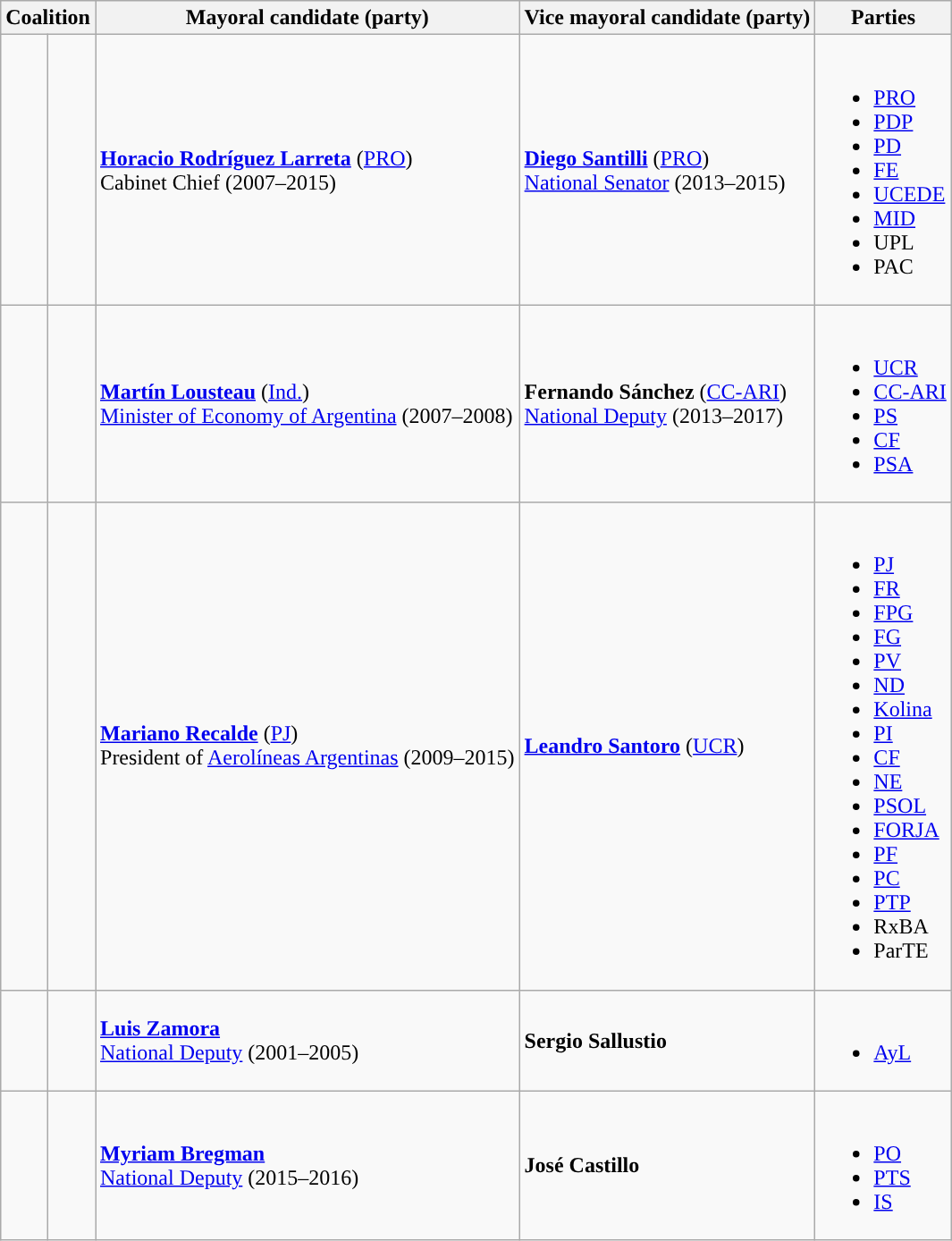<table class="vertical-align-top wikitable">
<tr>
<th scope=colgroup colspan=2>Coalition</th>
<th scope=colgroup>Mayoral candidate (party)<br></th>
<th scope=colgroup>Vice mayoral candidate (party)<br></th>
<th scope=col>Parties</th>
</tr>
<tr>
<td style="background:"></td>
<td style="text-align:center; line-height:1.3"></td>
<td><strong><a href='#'>Horacio Rodríguez Larreta</a></strong> (<a href='#'>PRO</a>)<br>Cabinet Chief (2007–2015)</td>
<td><strong><a href='#'>Diego Santilli</a></strong> (<a href='#'>PRO</a>)<br><a href='#'>National Senator</a> (2013–2015)</td>
<td><br><ul><li><a href='#'>PRO</a></li><li><a href='#'>PDP</a></li><li><a href='#'>PD</a></li><li><a href='#'>FE</a></li><li><a href='#'>UCEDE</a></li><li><a href='#'>MID</a></li><li>UPL</li><li>PAC</li></ul></td>
</tr>
<tr>
<td style="background:"></td>
<td style="text-align:center; line-height:1.3"></td>
<td><strong><a href='#'>Martín Lousteau</a></strong> (<a href='#'>Ind.</a>)<br><a href='#'>Minister of Economy of Argentina</a> (2007–2008)</td>
<td><strong>Fernando Sánchez</strong> (<a href='#'>CC-ARI</a>)<br><a href='#'>National Deputy</a> (2013–2017)</td>
<td><br><ul><li><a href='#'>UCR</a></li><li><a href='#'>CC-ARI</a></li><li><a href='#'>PS</a></li><li><a href='#'>CF</a></li><li><a href='#'>PSA</a></li></ul></td>
</tr>
<tr>
<td style=background:></td>
<td style="text-align:center; line-height:1.3"></td>
<td><strong><a href='#'>Mariano Recalde</a></strong> (<a href='#'>PJ</a>)<br>President of <a href='#'>Aerolíneas Argentinas</a> (2009–2015)</td>
<td><strong><a href='#'>Leandro Santoro</a></strong> (<a href='#'>UCR</a>)</td>
<td><br><ul><li><a href='#'>PJ</a></li><li><a href='#'>FR</a></li><li><a href='#'>FPG</a></li><li><a href='#'>FG</a></li><li><a href='#'>PV</a></li><li><a href='#'>ND</a></li><li><a href='#'>Kolina</a></li><li><a href='#'>PI</a></li><li><a href='#'>CF</a></li><li><a href='#'>NE</a></li><li><a href='#'>PSOL</a></li><li><a href='#'>FORJA</a></li><li><a href='#'>PF</a></li><li><a href='#'>PC</a></li><li><a href='#'>PTP</a></li><li>RxBA</li><li>ParTE</li></ul></td>
</tr>
<tr>
<td style=background:></td>
<td style="text-align:center; line-height:1.3"></td>
<td><strong><a href='#'>Luis Zamora</a></strong><br><a href='#'>National Deputy</a> (2001–2005)</td>
<td><strong>Sergio Sallustio</strong></td>
<td><br><ul><li><a href='#'>AyL</a></li></ul></td>
</tr>
<tr>
<td style=background:></td>
<td style="text-align:center; line-height:1.3"></td>
<td><strong><a href='#'>Myriam Bregman</a></strong><br><a href='#'>National Deputy</a> (2015–2016)</td>
<td><strong>José Castillo</strong></td>
<td><br><ul><li><a href='#'>PO</a></li><li><a href='#'>PTS</a></li><li><a href='#'>IS</a></li></ul></td>
</tr>
</table>
